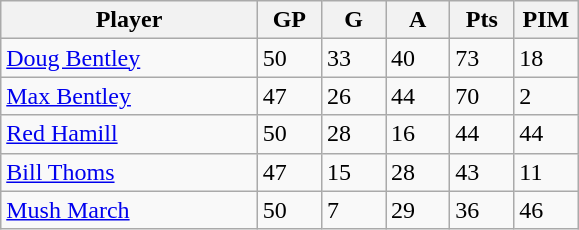<table class="wikitable">
<tr>
<th bgcolor="#DDDDFF" width="40%">Player</th>
<th bgcolor="#DDDDFF" width="10%">GP</th>
<th bgcolor="#DDDDFF" width="10%">G</th>
<th bgcolor="#DDDDFF" width="10%">A</th>
<th bgcolor="#DDDDFF" width="10%">Pts</th>
<th bgcolor="#DDDDFF" width="10%">PIM</th>
</tr>
<tr>
<td><a href='#'>Doug Bentley</a></td>
<td>50</td>
<td>33</td>
<td>40</td>
<td>73</td>
<td>18</td>
</tr>
<tr>
<td><a href='#'>Max Bentley</a></td>
<td>47</td>
<td>26</td>
<td>44</td>
<td>70</td>
<td>2</td>
</tr>
<tr>
<td><a href='#'>Red Hamill</a></td>
<td>50</td>
<td>28</td>
<td>16</td>
<td>44</td>
<td>44</td>
</tr>
<tr>
<td><a href='#'>Bill Thoms</a></td>
<td>47</td>
<td>15</td>
<td>28</td>
<td>43</td>
<td>11</td>
</tr>
<tr>
<td><a href='#'>Mush March</a></td>
<td>50</td>
<td>7</td>
<td>29</td>
<td>36</td>
<td>46</td>
</tr>
</table>
